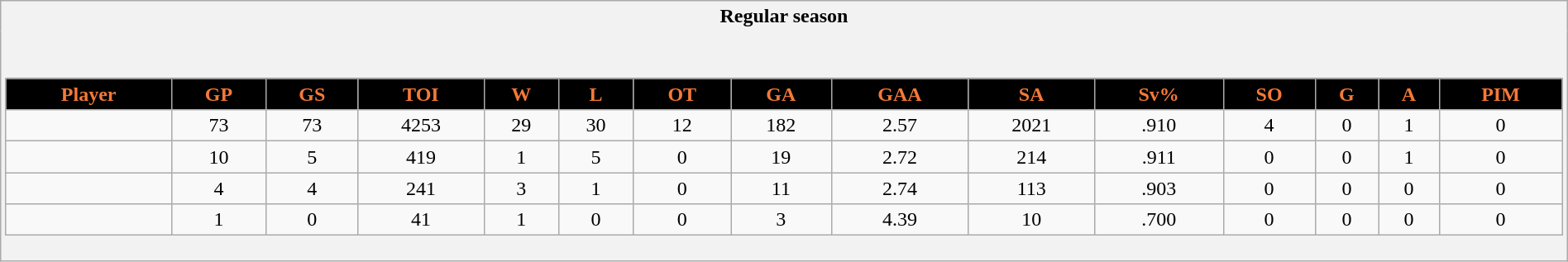<table class="wikitable"  style="width:100%;">
<tr>
<th style="border: 0;">Regular season</th>
</tr>
<tr>
<td style="background: #f2f2f2; border: 0; text-align: center;"><br><table class="wikitable sortable" style="width:100%;">
<tr style="text-align:center; background:#ddd;">
<th style="background:black;color:#F47937;">Player</th>
<th style="background:black;color:#F47937;">GP</th>
<th style="background:black;color:#F47937;">GS</th>
<th style="background:black;color:#F47937;">TOI</th>
<th style="background:black;color:#F47937;">W</th>
<th style="background:black;color:#F47937;">L</th>
<th style="background:black;color:#F47937;">OT</th>
<th style="background:black;color:#F47937;">GA</th>
<th style="background:black;color:#F47937;">GAA</th>
<th style="background:black;color:#F47937;">SA</th>
<th style="background:black;color:#F47937;">Sv%</th>
<th style="background:black;color:#F47937;">SO</th>
<th style="background:black;color:#F47937;">G</th>
<th style="background:black;color:#F47937;">A</th>
<th style="background:black;color:#F47937;">PIM</th>
</tr>
<tr align=center>
<td></td>
<td>73</td>
<td>73</td>
<td>4253</td>
<td>29</td>
<td>30</td>
<td>12</td>
<td>182</td>
<td>2.57</td>
<td>2021</td>
<td>.910</td>
<td>4</td>
<td>0</td>
<td>1</td>
<td>0</td>
</tr>
<tr align=center>
<td></td>
<td>10</td>
<td>5</td>
<td>419</td>
<td>1</td>
<td>5</td>
<td>0</td>
<td>19</td>
<td>2.72</td>
<td>214</td>
<td>.911</td>
<td>0</td>
<td>0</td>
<td>1</td>
<td>0</td>
</tr>
<tr align=center>
<td></td>
<td>4</td>
<td>4</td>
<td>241</td>
<td>3</td>
<td>1</td>
<td>0</td>
<td>11</td>
<td>2.74</td>
<td>113</td>
<td>.903</td>
<td>0</td>
<td>0</td>
<td>0</td>
<td>0</td>
</tr>
<tr align=center>
<td></td>
<td>1</td>
<td>0</td>
<td>41</td>
<td>1</td>
<td>0</td>
<td>0</td>
<td>3</td>
<td>4.39</td>
<td>10</td>
<td>.700</td>
<td>0</td>
<td>0</td>
<td>0</td>
<td>0</td>
</tr>
</table>
</td>
</tr>
</table>
